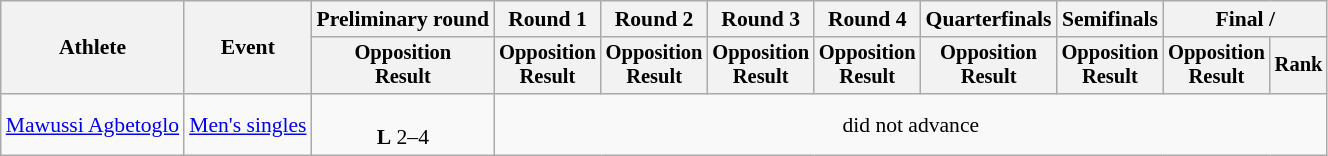<table class="wikitable" style="font-size:90%">
<tr>
<th rowspan="2">Athlete</th>
<th rowspan="2">Event</th>
<th>Preliminary round</th>
<th>Round 1</th>
<th>Round 2</th>
<th>Round 3</th>
<th>Round 4</th>
<th>Quarterfinals</th>
<th>Semifinals</th>
<th colspan=2>Final / </th>
</tr>
<tr style="font-size:95%">
<th>Opposition<br>Result</th>
<th>Opposition<br>Result</th>
<th>Opposition<br>Result</th>
<th>Opposition<br>Result</th>
<th>Opposition<br>Result</th>
<th>Opposition<br>Result</th>
<th>Opposition<br>Result</th>
<th>Opposition<br>Result</th>
<th>Rank</th>
</tr>
<tr align=center>
<td align=left><a href='#'>Mawussi Agbetoglo</a></td>
<td align=left><a href='#'>Men's singles</a></td>
<td> <br><strong>L</strong> 2–4</td>
<td colspan=8>did not advance</td>
</tr>
</table>
